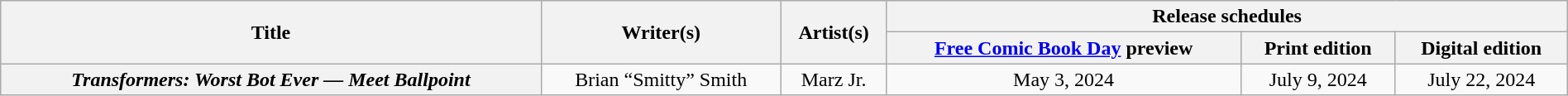<table class="wikitable" width="100%" style="text-align: center;">
<tr>
<th rowspan="2">Title</th>
<th rowspan="2" scope="col">Writer(s)</th>
<th rowspan="2" scope="col">Artist(s)</th>
<th colspan="3">Release schedules</th>
</tr>
<tr>
<th><a href='#'>Free Comic Book Day</a> preview</th>
<th>Print edition</th>
<th>Digital edition</th>
</tr>
<tr>
<th scope="col"><em>Transformers: Worst Bot Ever — Meet Ballpoint</em></th>
<td>Brian “Smitty” Smith</td>
<td>Marz Jr.</td>
<td>May 3, 2024</td>
<td>July 9, 2024</td>
<td>July 22, 2024</td>
</tr>
</table>
